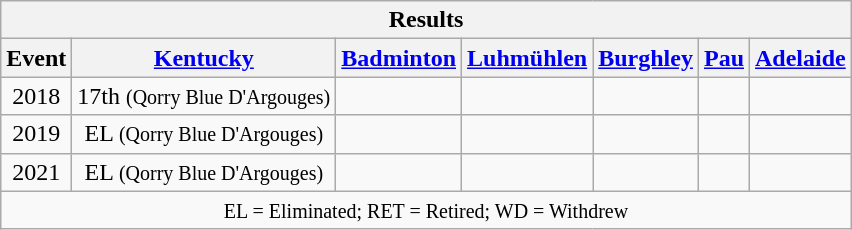<table class="wikitable" style="text-align:center">
<tr>
<th colspan=13 align=center><strong>Results</strong></th>
</tr>
<tr>
<th>Event</th>
<th><a href='#'>Kentucky</a></th>
<th><a href='#'>Badminton</a></th>
<th><a href='#'>Luhmühlen</a></th>
<th><a href='#'>Burghley</a></th>
<th><a href='#'>Pau</a></th>
<th><a href='#'>Adelaide</a></th>
</tr>
<tr>
<td>2018</td>
<td>17th <small>(Qorry Blue D'Argouges)</small></td>
<td></td>
<td></td>
<td></td>
<td></td>
<td></td>
</tr>
<tr>
<td>2019</td>
<td>EL <small>(Qorry Blue D'Argouges)</small></td>
<td></td>
<td></td>
<td></td>
<td></td>
<td></td>
</tr>
<tr>
<td>2021</td>
<td>EL <small>(Qorry Blue D'Argouges)</small></td>
<td></td>
<td></td>
<td></td>
<td></td>
<td></td>
</tr>
<tr>
<td colspan=13 align=center><small> EL = Eliminated; RET = Retired; WD = Withdrew </small></td>
</tr>
</table>
